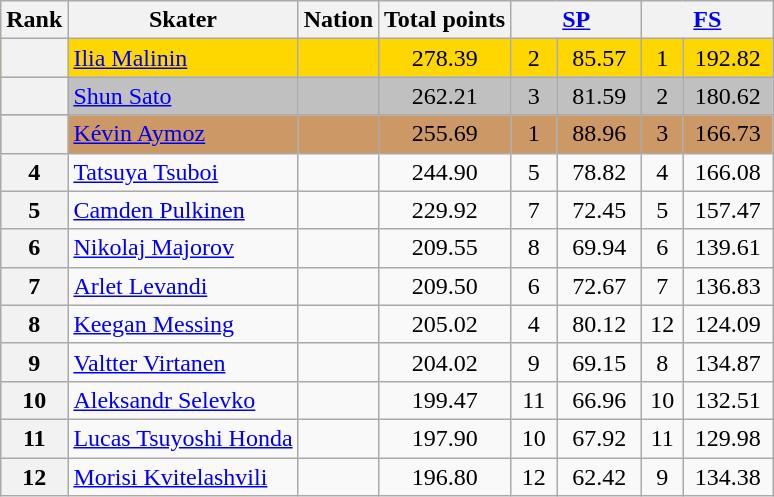<table class="wikitable sortable" style="text-align:left">
<tr>
<th scope="col">Rank</th>
<th scope="col">Skater</th>
<th scope="col">Nation</th>
<th scope="col">Total points</th>
<th scope="col" colspan="2" width="80px"><a href='#'>SP</a></th>
<th scope="col" colspan="2" width="80px"><a href='#'>FS</a></th>
</tr>
<tr bgcolor="gold">
<th scope="row"></th>
<td><a href='#'>Ilia Malinin</a></td>
<td></td>
<td align="center">278.39</td>
<td align="center">2</td>
<td align="center">85.57</td>
<td align="center">1</td>
<td align="center">192.82</td>
</tr>
<tr bgcolor="silver">
<th scope="row"></th>
<td><a href='#'>Shun Sato</a></td>
<td></td>
<td align="center">262.21</td>
<td align="center">3</td>
<td align="center">81.59</td>
<td align="center">2</td>
<td align="center">180.62</td>
</tr>
<tr bgcolor="cc9966">
<th scope="row"></th>
<td><a href='#'>Kévin Aymoz</a></td>
<td></td>
<td align="center">255.69</td>
<td align="center">1</td>
<td align="center">88.96</td>
<td align="center">3</td>
<td align="center">166.73</td>
</tr>
<tr>
<th scope="row">4</th>
<td><a href='#'>Tatsuya Tsuboi</a></td>
<td></td>
<td align="center">244.90</td>
<td align="center">5</td>
<td align="center">78.82</td>
<td align="center">4</td>
<td align="center">166.08</td>
</tr>
<tr>
<th scope="row">5</th>
<td><a href='#'>Camden Pulkinen</a></td>
<td></td>
<td align="center">229.92</td>
<td align="center">7</td>
<td align="center">72.45</td>
<td align="center">5</td>
<td align="center">157.47</td>
</tr>
<tr>
<th scope="row">6</th>
<td><a href='#'>Nikolaj Majorov</a></td>
<td></td>
<td align="center">209.55</td>
<td align="center">8</td>
<td align="center">69.94</td>
<td align="center">6</td>
<td align="center">139.61</td>
</tr>
<tr>
<th scope="row">7</th>
<td><a href='#'>Arlet Levandi</a></td>
<td></td>
<td align="center">209.50</td>
<td align="center">6</td>
<td align="center">72.67</td>
<td align="center">7</td>
<td align="center">136.83</td>
</tr>
<tr>
<th scope="row">8</th>
<td><a href='#'>Keegan Messing</a></td>
<td></td>
<td align="center">205.02</td>
<td align="center">4</td>
<td align="center">80.12</td>
<td align="center">12</td>
<td align="center">124.09</td>
</tr>
<tr>
<th scope="row">9</th>
<td><a href='#'>Valtter Virtanen</a></td>
<td></td>
<td align="center">204.02</td>
<td align="center">9</td>
<td align="center">69.15</td>
<td align="center">8</td>
<td align="center">134.87</td>
</tr>
<tr>
<th scope="row">10</th>
<td><a href='#'>Aleksandr Selevko</a></td>
<td></td>
<td align="center">199.47</td>
<td align="center">11</td>
<td align="center">66.96</td>
<td align="center">10</td>
<td align="center">132.51</td>
</tr>
<tr>
<th scope="row">11</th>
<td><a href='#'>Lucas Tsuyoshi Honda</a></td>
<td></td>
<td align="center">197.90</td>
<td align="center">10</td>
<td align="center">67.92</td>
<td align="center">11</td>
<td align="center">129.98</td>
</tr>
<tr>
<th scope="row">12</th>
<td><a href='#'>Morisi Kvitelashvili</a></td>
<td></td>
<td align="center">196.80</td>
<td align="center">12</td>
<td align="center">62.42</td>
<td align="center">9</td>
<td align="center">134.38</td>
</tr>
</table>
